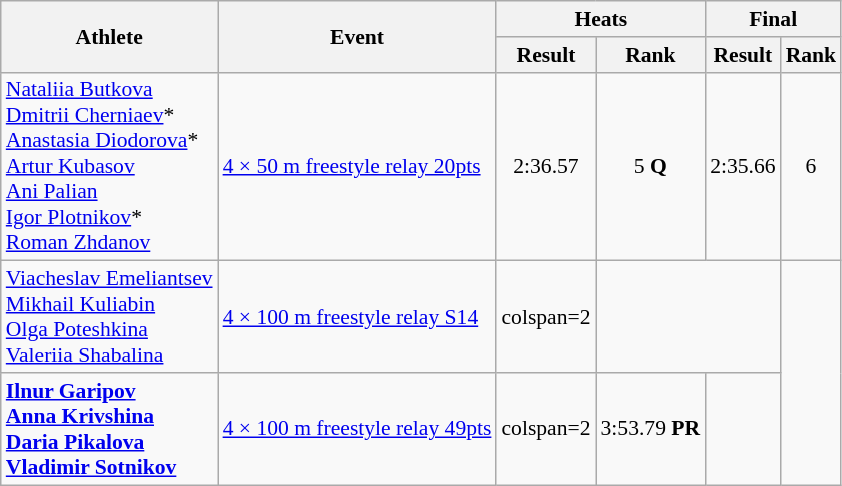<table class=wikitable style="text-align:center; font-size:90%">
<tr>
<th rowspan=2>Athlete</th>
<th rowspan=2>Event</th>
<th colspan=2>Heats</th>
<th colspan=2>Final</th>
</tr>
<tr>
<th>Result</th>
<th>Rank</th>
<th>Result</th>
<th>Rank</th>
</tr>
<tr>
<td align=left><a href='#'>Nataliia Butkova</a><br><a href='#'>Dmitrii Cherniaev</a>*<br><a href='#'>Anastasia Diodorova</a>*<br><a href='#'>Artur Kubasov</a><br><a href='#'>Ani Palian</a><br><a href='#'>Igor Plotnikov</a>*<br><a href='#'>Roman Zhdanov</a></td>
<td align=left><a href='#'>4 × 50 m freestyle relay 20pts</a></td>
<td>2:36.57</td>
<td>5 <strong>Q</strong></td>
<td>2:35.66</td>
<td>6</td>
</tr>
<tr>
<td align=left><a href='#'>Viacheslav Emeliantsev</a><br><a href='#'>Mikhail Kuliabin</a><br><a href='#'>Olga Poteshkina</a><br><a href='#'>Valeriia Shabalina</a></td>
<td align=left><a href='#'>4 × 100 m freestyle relay S14</a></td>
<td>colspan=2 </td>
<td colspan=2></td>
</tr>
<tr>
<td align=left><strong><a href='#'>Ilnur Garipov</a><br><a href='#'>Anna Krivshina</a><br><a href='#'>Daria Pikalova</a><br><a href='#'>Vladimir Sotnikov</a></strong></td>
<td align=left><a href='#'>4 × 100 m freestyle relay 49pts</a></td>
<td>colspan=2 </td>
<td>3:53.79 <strong>PR</strong></td>
<td></td>
</tr>
</table>
